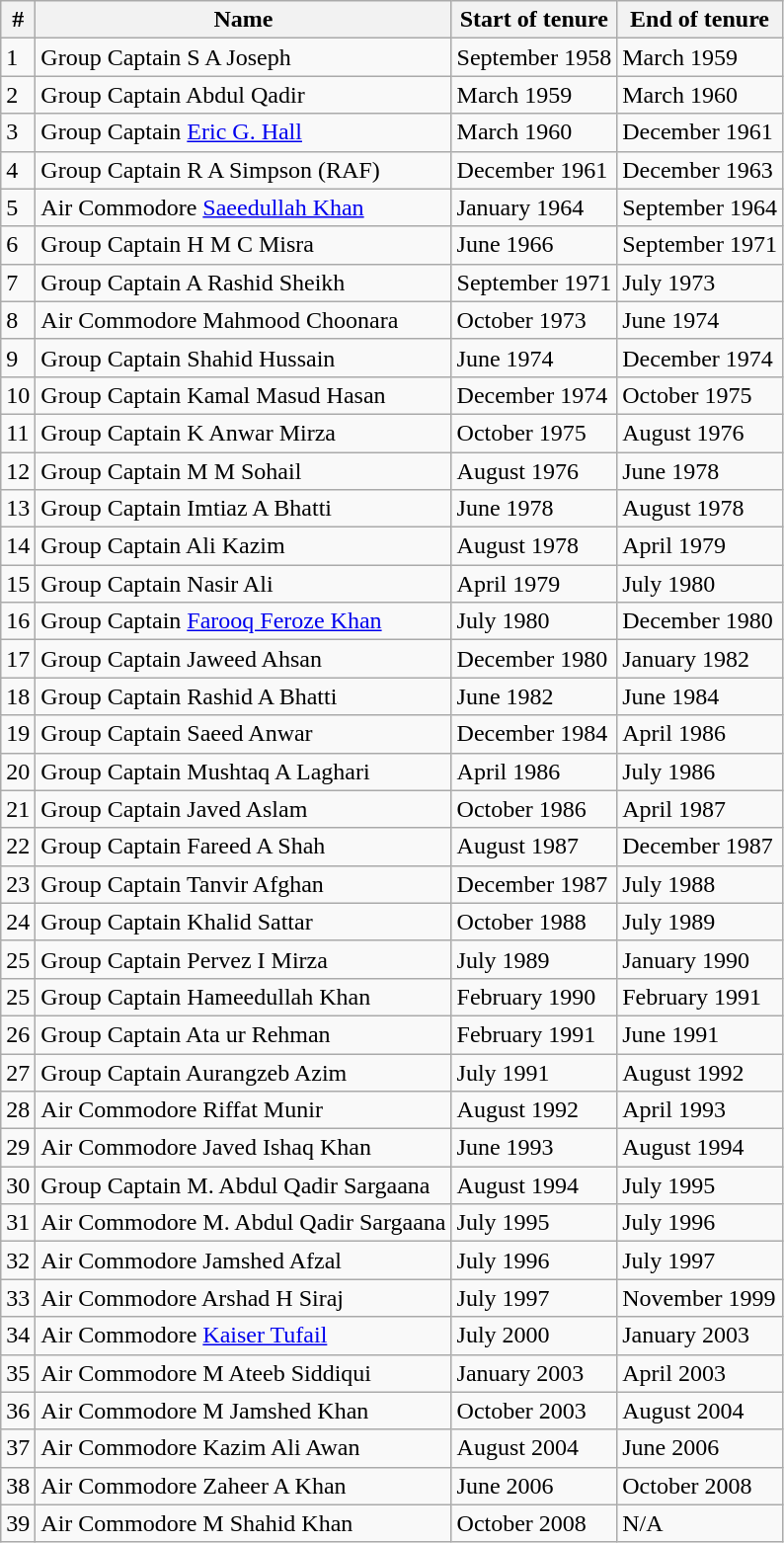<table class="wikitable sortable">
<tr>
<th>#</th>
<th>Name</th>
<th>Start of tenure</th>
<th>End of tenure</th>
</tr>
<tr>
<td>1</td>
<td>Group Captain S A Joseph</td>
<td>September 1958</td>
<td>March 1959</td>
</tr>
<tr>
<td>2</td>
<td>Group Captain Abdul Qadir</td>
<td>March 1959</td>
<td>March 1960</td>
</tr>
<tr>
<td>3</td>
<td>Group Captain <a href='#'>Eric G. Hall</a></td>
<td>March 1960</td>
<td>December 1961</td>
</tr>
<tr>
<td>4</td>
<td>Group Captain R A Simpson (RAF)</td>
<td>December 1961</td>
<td>December 1963</td>
</tr>
<tr>
<td>5</td>
<td>Air Commodore <a href='#'>Saeedullah Khan</a></td>
<td>January 1964</td>
<td>September 1964</td>
</tr>
<tr>
<td>6</td>
<td>Group Captain H M C Misra</td>
<td>June 1966</td>
<td>September 1971</td>
</tr>
<tr>
<td>7</td>
<td>Group Captain A Rashid Sheikh</td>
<td>September 1971</td>
<td>July 1973</td>
</tr>
<tr>
<td>8</td>
<td>Air Commodore Mahmood Choonara</td>
<td>October 1973</td>
<td>June 1974</td>
</tr>
<tr>
<td>9</td>
<td>Group Captain Shahid Hussain</td>
<td>June 1974</td>
<td>December 1974</td>
</tr>
<tr>
<td>10</td>
<td>Group Captain Kamal Masud Hasan</td>
<td>December 1974</td>
<td>October 1975</td>
</tr>
<tr>
<td>11</td>
<td>Group Captain K Anwar Mirza</td>
<td>October 1975</td>
<td>August 1976</td>
</tr>
<tr>
<td>12</td>
<td>Group Captain M M Sohail</td>
<td>August 1976</td>
<td>June 1978</td>
</tr>
<tr>
<td>13</td>
<td>Group Captain Imtiaz A Bhatti</td>
<td>June 1978</td>
<td>August 1978</td>
</tr>
<tr>
<td>14</td>
<td>Group Captain Ali Kazim</td>
<td>August 1978</td>
<td>April 1979</td>
</tr>
<tr>
<td>15</td>
<td>Group Captain Nasir Ali</td>
<td>April 1979</td>
<td>July 1980</td>
</tr>
<tr>
<td>16</td>
<td>Group Captain <a href='#'>Farooq Feroze Khan</a></td>
<td>July 1980</td>
<td>December 1980</td>
</tr>
<tr>
<td>17</td>
<td>Group Captain Jaweed Ahsan</td>
<td>December 1980</td>
<td>January 1982</td>
</tr>
<tr>
<td>18</td>
<td>Group Captain Rashid A Bhatti</td>
<td>June 1982</td>
<td>June 1984</td>
</tr>
<tr>
<td>19</td>
<td>Group Captain Saeed Anwar</td>
<td>December 1984</td>
<td>April 1986</td>
</tr>
<tr>
<td>20</td>
<td>Group Captain Mushtaq A Laghari</td>
<td>April 1986</td>
<td>July 1986</td>
</tr>
<tr>
<td>21</td>
<td>Group Captain Javed Aslam</td>
<td>October 1986</td>
<td>April 1987</td>
</tr>
<tr>
<td>22</td>
<td>Group Captain Fareed A Shah</td>
<td>August 1987</td>
<td>December 1987</td>
</tr>
<tr>
<td>23</td>
<td>Group Captain Tanvir Afghan</td>
<td>December 1987</td>
<td>July 1988</td>
</tr>
<tr>
<td>24</td>
<td>Group Captain Khalid Sattar</td>
<td>October 1988</td>
<td>July 1989</td>
</tr>
<tr>
<td>25</td>
<td>Group Captain Pervez I Mirza</td>
<td>July 1989</td>
<td>January 1990</td>
</tr>
<tr>
<td>25</td>
<td>Group Captain Hameedullah Khan</td>
<td>February 1990</td>
<td>February 1991</td>
</tr>
<tr>
<td>26</td>
<td>Group Captain Ata ur Rehman</td>
<td>February 1991</td>
<td>June 1991</td>
</tr>
<tr>
<td>27</td>
<td>Group Captain Aurangzeb Azim</td>
<td>July 1991</td>
<td>August 1992</td>
</tr>
<tr>
<td>28</td>
<td>Air Commodore Riffat Munir</td>
<td>August 1992</td>
<td>April 1993</td>
</tr>
<tr>
<td>29</td>
<td>Air Commodore Javed Ishaq Khan</td>
<td>June 1993</td>
<td>August 1994</td>
</tr>
<tr>
<td>30</td>
<td>Group Captain M. Abdul Qadir Sargaana</td>
<td>August 1994</td>
<td>July 1995</td>
</tr>
<tr>
<td>31</td>
<td>Air Commodore M. Abdul Qadir Sargaana</td>
<td>July 1995</td>
<td>July 1996</td>
</tr>
<tr>
<td>32</td>
<td>Air Commodore Jamshed Afzal</td>
<td>July 1996</td>
<td>July 1997</td>
</tr>
<tr>
<td>33</td>
<td>Air Commodore Arshad H Siraj</td>
<td>July 1997</td>
<td>November 1999</td>
</tr>
<tr>
<td>34</td>
<td>Air Commodore <a href='#'>Kaiser Tufail</a></td>
<td>July 2000</td>
<td>January 2003</td>
</tr>
<tr>
<td>35</td>
<td>Air Commodore M Ateeb Siddiqui</td>
<td>January 2003</td>
<td>April 2003</td>
</tr>
<tr>
<td>36</td>
<td>Air Commodore M Jamshed Khan</td>
<td>October 2003</td>
<td>August 2004</td>
</tr>
<tr>
<td>37</td>
<td>Air Commodore Kazim Ali Awan</td>
<td>August 2004</td>
<td>June 2006</td>
</tr>
<tr>
<td>38</td>
<td>Air Commodore Zaheer A Khan</td>
<td>June 2006</td>
<td>October 2008</td>
</tr>
<tr>
<td>39</td>
<td>Air Commodore M Shahid Khan</td>
<td>October 2008</td>
<td>N/A</td>
</tr>
</table>
